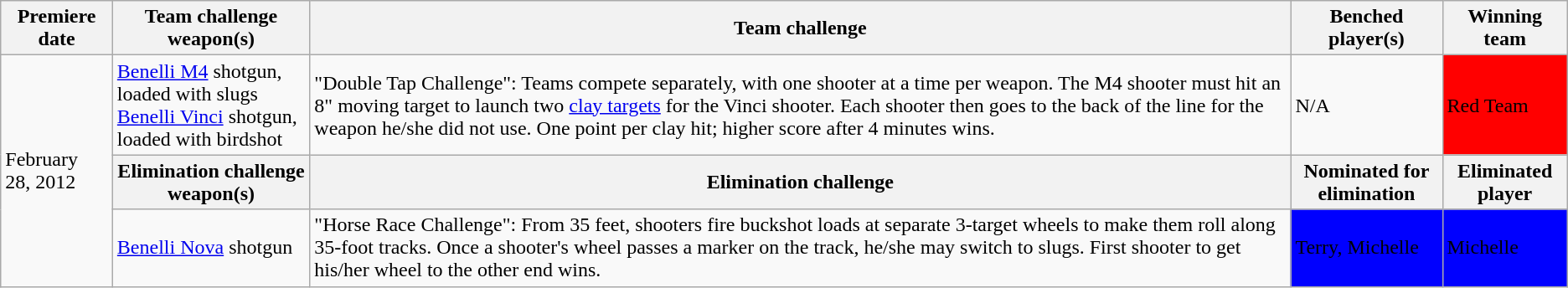<table class="wikitable">
<tr>
<th>Premiere date</th>
<th>Team challenge weapon(s)</th>
<th>Team challenge</th>
<th>Benched player(s)</th>
<th>Winning team</th>
</tr>
<tr>
<td rowspan="3">February 28, 2012</td>
<td><a href='#'>Benelli M4</a> shotgun, loaded with slugs<br><a href='#'>Benelli Vinci</a> shotgun, loaded with birdshot</td>
<td>"Double Tap Challenge": Teams compete separately, with one shooter at a time per weapon. The M4 shooter must hit an 8" moving target to launch two <a href='#'>clay targets</a> for the Vinci shooter. Each shooter then goes to the back of the line for the weapon he/she did not use. One point per clay hit; higher score after 4 minutes wins.</td>
<td>N/A</td>
<td bgcolor="red"><span>Red Team</span></td>
</tr>
<tr>
<th>Elimination challenge weapon(s)</th>
<th>Elimination challenge</th>
<th>Nominated for elimination</th>
<th>Eliminated player</th>
</tr>
<tr>
<td><a href='#'>Benelli Nova</a> shotgun</td>
<td>"Horse Race Challenge": From 35 feet, shooters fire buckshot loads at separate 3-target wheels to make them roll along 35-foot tracks. Once a shooter's wheel passes a marker on the track, he/she may switch to slugs. First shooter to get his/her wheel to the other end wins.</td>
<td bgcolor="blue"><span>Terry, Michelle</span></td>
<td bgcolor="blue"><span>Michelle</span></td>
</tr>
</table>
